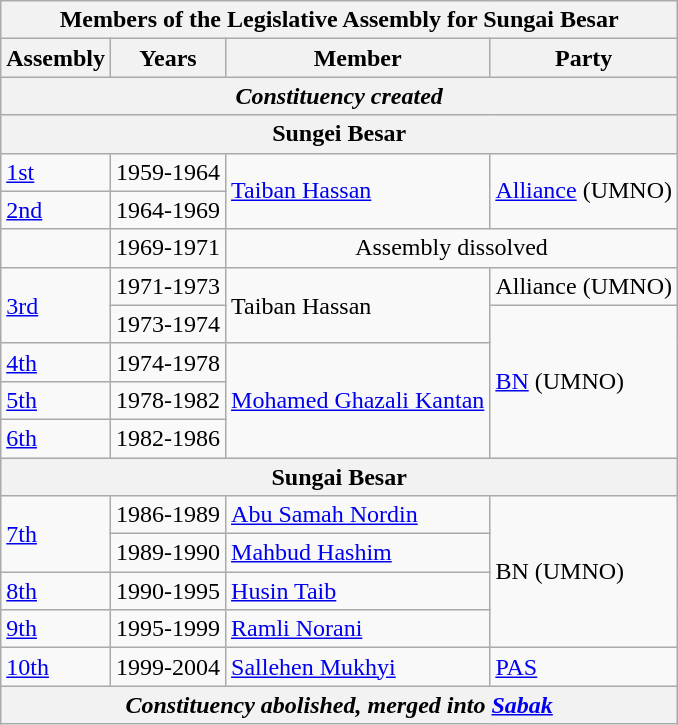<table class=wikitable>
<tr>
<th colspan=4>Members of the Legislative Assembly for Sungai Besar</th>
</tr>
<tr>
<th>Assembly</th>
<th>Years</th>
<th>Member</th>
<th>Party</th>
</tr>
<tr>
<th colspan=4 align=center><em>Constituency created</em></th>
</tr>
<tr>
<th colspan=4 align=center>Sungei Besar</th>
</tr>
<tr>
<td><a href='#'>1st</a></td>
<td>1959-1964</td>
<td rowspan=2><a href='#'>Taiban Hassan</a></td>
<td rowspan=2><a href='#'>Alliance</a> (UMNO)</td>
</tr>
<tr>
<td><a href='#'>2nd</a></td>
<td>1964-1969</td>
</tr>
<tr>
<td></td>
<td>1969-1971</td>
<td colspan=2 align=center>Assembly dissolved</td>
</tr>
<tr>
<td rowspan=2><a href='#'>3rd</a></td>
<td>1971-1973</td>
<td rowspan=2>Taiban Hassan</td>
<td>Alliance (UMNO)</td>
</tr>
<tr>
<td>1973-1974</td>
<td rowspan=4><a href='#'>BN</a> (UMNO)</td>
</tr>
<tr>
<td><a href='#'>4th</a></td>
<td>1974-1978</td>
<td rowspan=3><a href='#'>Mohamed Ghazali Kantan</a></td>
</tr>
<tr>
<td><a href='#'>5th</a></td>
<td>1978-1982</td>
</tr>
<tr>
<td><a href='#'>6th</a></td>
<td>1982-1986</td>
</tr>
<tr>
<th colspan=4 align=center>Sungai Besar</th>
</tr>
<tr>
<td rowspan=2><a href='#'>7th</a></td>
<td>1986-1989</td>
<td><a href='#'>Abu Samah Nordin</a></td>
<td rowspan=4>BN (UMNO)</td>
</tr>
<tr>
<td>1989-1990</td>
<td><a href='#'>Mahbud Hashim</a></td>
</tr>
<tr>
<td><a href='#'>8th</a></td>
<td>1990-1995</td>
<td><a href='#'>Husin Taib</a></td>
</tr>
<tr>
<td><a href='#'>9th</a></td>
<td>1995-1999</td>
<td><a href='#'>Ramli Norani</a></td>
</tr>
<tr>
<td><a href='#'>10th</a></td>
<td>1999-2004</td>
<td><a href='#'>Sallehen Mukhyi</a></td>
<td><a href='#'>PAS</a></td>
</tr>
<tr>
<th colspan=4 align=center><em>Constituency abolished, merged into <a href='#'>Sabak</a></em></th>
</tr>
</table>
